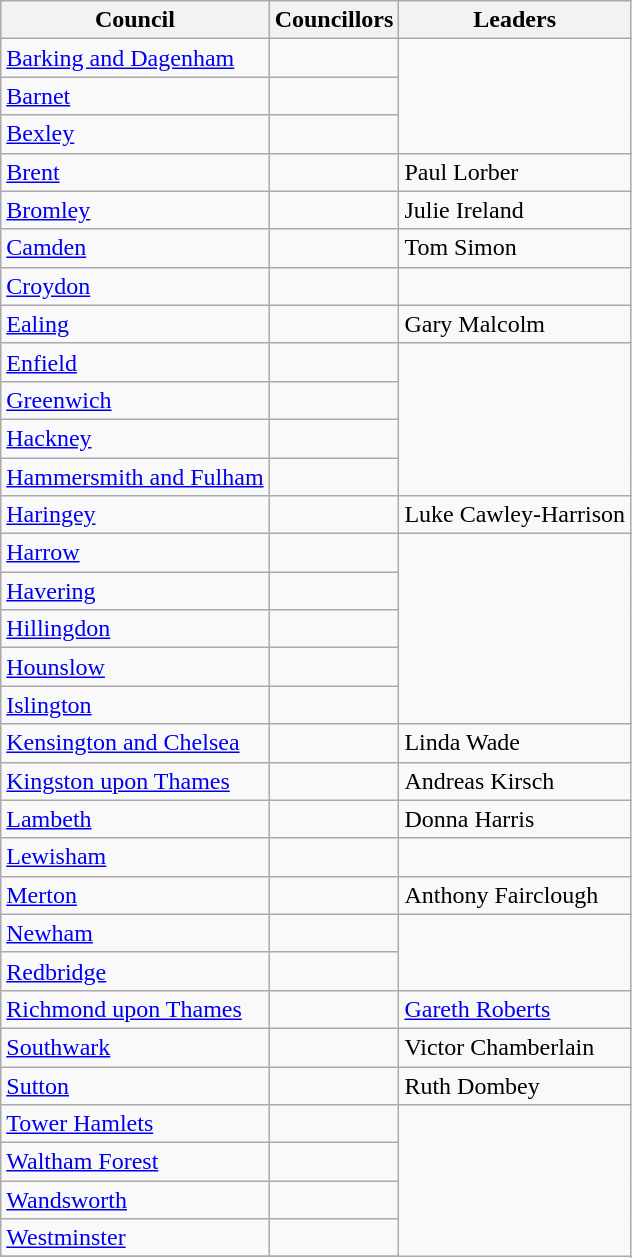<table class="wikitable sortable">
<tr>
<th>Council</th>
<th>Councillors</th>
<th>Leaders</th>
</tr>
<tr>
<td><a href='#'>Barking and Dagenham</a></td>
<td></td>
</tr>
<tr>
<td><a href='#'>Barnet</a></td>
<td></td>
</tr>
<tr>
<td><a href='#'>Bexley</a></td>
<td></td>
</tr>
<tr>
<td><a href='#'>Brent</a></td>
<td></td>
<td>Paul Lorber</td>
</tr>
<tr>
<td><a href='#'>Bromley</a></td>
<td></td>
<td>Julie Ireland</td>
</tr>
<tr>
<td><a href='#'>Camden</a></td>
<td></td>
<td>Tom Simon</td>
</tr>
<tr>
<td><a href='#'>Croydon</a></td>
<td></td>
<td></td>
</tr>
<tr>
<td><a href='#'>Ealing</a></td>
<td></td>
<td>Gary Malcolm</td>
</tr>
<tr>
<td><a href='#'>Enfield</a></td>
<td></td>
</tr>
<tr>
<td><a href='#'>Greenwich</a></td>
<td></td>
</tr>
<tr>
<td><a href='#'>Hackney</a></td>
<td></td>
</tr>
<tr>
<td><a href='#'>Hammersmith and Fulham</a></td>
<td></td>
</tr>
<tr>
<td><a href='#'>Haringey</a></td>
<td></td>
<td>Luke Cawley-Harrison</td>
</tr>
<tr>
<td><a href='#'>Harrow</a></td>
<td></td>
</tr>
<tr>
<td><a href='#'>Havering</a></td>
<td></td>
</tr>
<tr>
<td><a href='#'>Hillingdon</a></td>
<td></td>
</tr>
<tr>
<td><a href='#'>Hounslow</a></td>
<td></td>
</tr>
<tr>
<td><a href='#'>Islington</a></td>
<td></td>
</tr>
<tr>
<td><a href='#'>Kensington and Chelsea</a></td>
<td></td>
<td>Linda Wade</td>
</tr>
<tr>
<td><a href='#'>Kingston upon Thames</a></td>
<td></td>
<td>Andreas Kirsch</td>
</tr>
<tr>
<td><a href='#'>Lambeth</a></td>
<td></td>
<td>Donna Harris</td>
</tr>
<tr>
<td><a href='#'>Lewisham</a></td>
<td></td>
</tr>
<tr>
<td><a href='#'>Merton</a></td>
<td></td>
<td>Anthony Fairclough</td>
</tr>
<tr>
<td><a href='#'>Newham</a></td>
<td></td>
</tr>
<tr>
<td><a href='#'>Redbridge</a></td>
<td></td>
</tr>
<tr>
<td><a href='#'>Richmond upon Thames</a></td>
<td></td>
<td><a href='#'>Gareth Roberts</a></td>
</tr>
<tr>
<td><a href='#'>Southwark</a></td>
<td></td>
<td>Victor Chamberlain</td>
</tr>
<tr>
<td><a href='#'>Sutton</a></td>
<td></td>
<td>Ruth Dombey</td>
</tr>
<tr>
<td><a href='#'>Tower Hamlets</a></td>
<td></td>
</tr>
<tr>
<td><a href='#'>Waltham Forest</a></td>
<td></td>
</tr>
<tr>
<td><a href='#'>Wandsworth</a></td>
<td></td>
</tr>
<tr>
<td><a href='#'>Westminster</a></td>
<td></td>
</tr>
<tr>
</tr>
</table>
